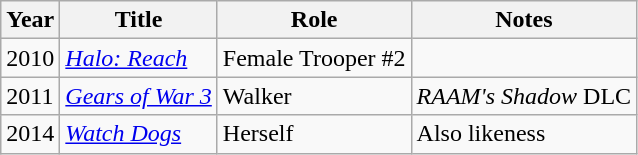<table class="wikitable sortable">
<tr>
<th>Year</th>
<th>Title</th>
<th>Role</th>
<th class="unsortable">Notes</th>
</tr>
<tr>
<td>2010</td>
<td><em><a href='#'>Halo: Reach</a></em></td>
<td>Female Trooper #2</td>
<td></td>
</tr>
<tr>
<td>2011</td>
<td><em><a href='#'>Gears of War 3</a></em></td>
<td>Walker</td>
<td><em>RAAM's Shadow</em> DLC</td>
</tr>
<tr>
<td>2014</td>
<td><em><a href='#'>Watch Dogs</a></em></td>
<td>Herself</td>
<td>Also likeness</td>
</tr>
</table>
